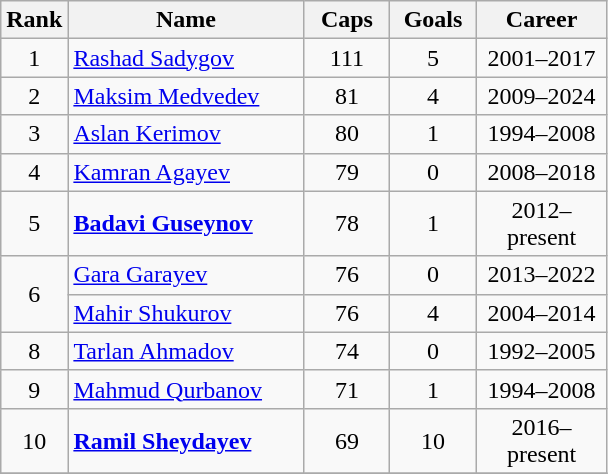<table class="wikitable sortable" style="text-align:center">
<tr>
<th width=30>Rank</th>
<th width=150>Name</th>
<th width=50>Caps</th>
<th width=50>Goals</th>
<th width=80>Career</th>
</tr>
<tr>
<td>1</td>
<td style="text-align:left"><a href='#'>Rashad Sadygov</a></td>
<td>111</td>
<td>5</td>
<td>2001–2017</td>
</tr>
<tr>
<td>2</td>
<td style="text-align:left"><a href='#'>Maksim Medvedev</a></td>
<td>81</td>
<td>4</td>
<td>2009–2024</td>
</tr>
<tr>
<td>3</td>
<td style="text-align:left"><a href='#'>Aslan Kerimov</a></td>
<td>80</td>
<td>1</td>
<td>1994–2008</td>
</tr>
<tr>
<td>4</td>
<td style="text-align:left"><a href='#'>Kamran Agayev</a></td>
<td>79</td>
<td>0</td>
<td>2008–2018</td>
</tr>
<tr>
<td>5</td>
<td style="text-align:left"><strong><a href='#'>Badavi Guseynov</a></strong></td>
<td>78</td>
<td>1</td>
<td>2012–present</td>
</tr>
<tr>
<td rowspan=2>6</td>
<td style="text-align:left"><a href='#'>Gara Garayev</a></td>
<td>76</td>
<td>0</td>
<td>2013–2022</td>
</tr>
<tr>
<td style="text-align:left"><a href='#'>Mahir Shukurov</a></td>
<td>76</td>
<td>4</td>
<td>2004–2014</td>
</tr>
<tr>
<td>8</td>
<td style="text-align:left"><a href='#'>Tarlan Ahmadov</a></td>
<td>74</td>
<td>0</td>
<td>1992–2005</td>
</tr>
<tr>
<td>9</td>
<td style="text-align:left"><a href='#'>Mahmud Qurbanov</a></td>
<td>71</td>
<td>1</td>
<td>1994–2008</td>
</tr>
<tr>
<td>10</td>
<td style="text-align:left"><strong><a href='#'>Ramil Sheydayev</a></strong></td>
<td>69</td>
<td>10</td>
<td>2016–present</td>
</tr>
<tr>
</tr>
</table>
